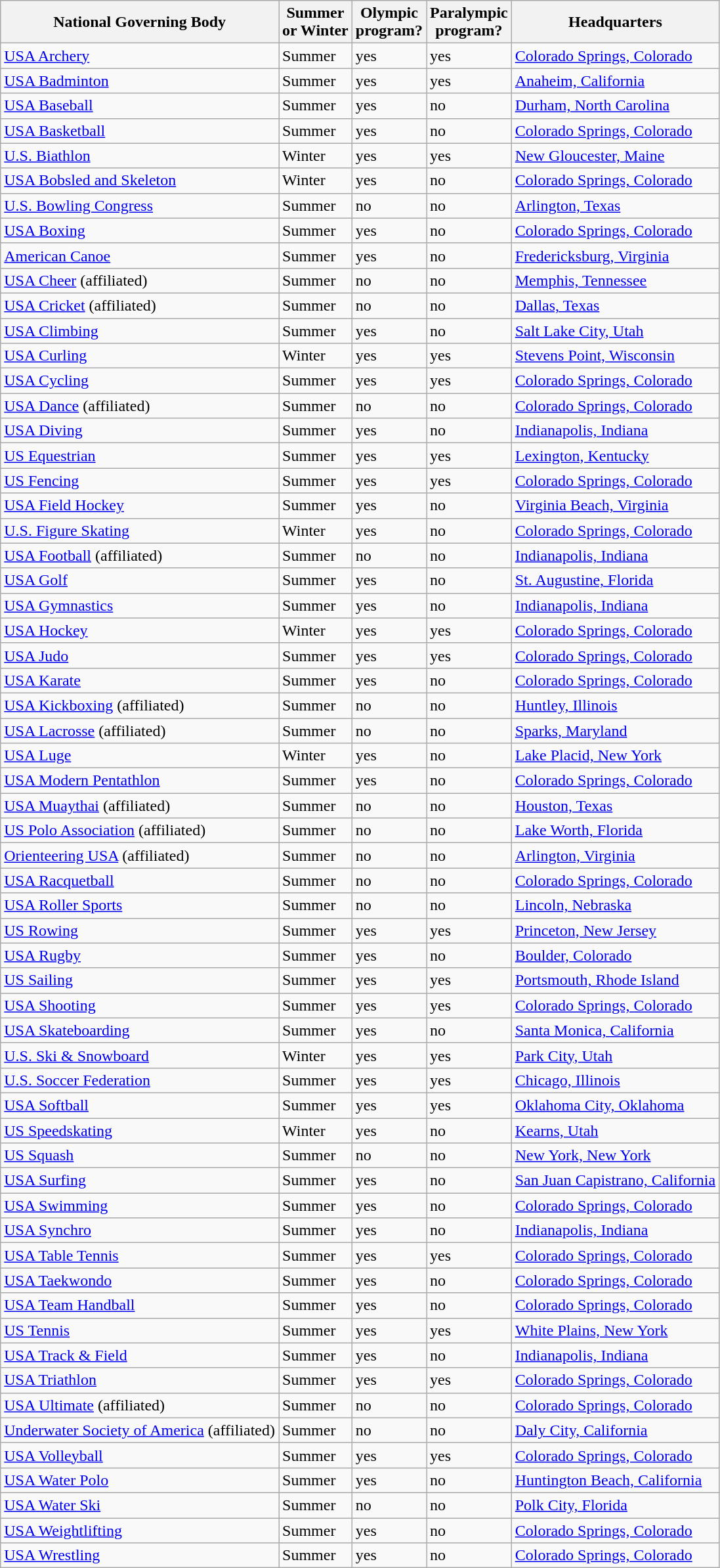<table class="wikitable sortable">
<tr>
<th scope="col">National Governing Body</th>
<th scope="col">Summer <br>or Winter</th>
<th scope="col">Olympic <br>program?</th>
<th scope="col">Paralympic <br>program?</th>
<th scope="col">Headquarters</th>
</tr>
<tr>
<td><a href='#'>USA Archery</a></td>
<td>Summer</td>
<td>yes</td>
<td>yes</td>
<td><a href='#'>Colorado Springs, Colorado</a></td>
</tr>
<tr>
<td><a href='#'>USA Badminton</a></td>
<td>Summer</td>
<td>yes</td>
<td>yes</td>
<td><a href='#'>Anaheim, California</a></td>
</tr>
<tr>
<td><a href='#'>USA Baseball</a></td>
<td>Summer</td>
<td>yes</td>
<td>no</td>
<td><a href='#'>Durham, North Carolina</a></td>
</tr>
<tr>
<td><a href='#'>USA Basketball</a></td>
<td>Summer</td>
<td>yes</td>
<td>no</td>
<td><a href='#'>Colorado Springs, Colorado</a></td>
</tr>
<tr>
<td><a href='#'>U.S. Biathlon</a></td>
<td>Winter</td>
<td>yes</td>
<td>yes</td>
<td><a href='#'>New Gloucester, Maine</a></td>
</tr>
<tr>
<td><a href='#'>USA Bobsled and Skeleton</a></td>
<td>Winter</td>
<td>yes</td>
<td>no</td>
<td><a href='#'>Colorado Springs, Colorado</a></td>
</tr>
<tr>
<td><a href='#'>U.S. Bowling Congress</a></td>
<td>Summer</td>
<td>no</td>
<td>no</td>
<td><a href='#'>Arlington, Texas</a></td>
</tr>
<tr>
<td><a href='#'>USA Boxing</a></td>
<td>Summer</td>
<td>yes</td>
<td>no</td>
<td><a href='#'>Colorado Springs, Colorado</a></td>
</tr>
<tr>
<td><a href='#'>American Canoe</a></td>
<td>Summer</td>
<td>yes</td>
<td>no</td>
<td><a href='#'>Fredericksburg, Virginia</a></td>
</tr>
<tr>
<td><a href='#'>USA Cheer</a> (affiliated)</td>
<td>Summer</td>
<td>no</td>
<td>no</td>
<td><a href='#'>Memphis, Tennessee</a></td>
</tr>
<tr>
<td><a href='#'>USA Cricket</a> (affiliated)</td>
<td>Summer</td>
<td>no</td>
<td>no</td>
<td><a href='#'>Dallas, Texas</a></td>
</tr>
<tr>
<td><a href='#'>USA Climbing</a></td>
<td>Summer</td>
<td>yes</td>
<td>no</td>
<td><a href='#'>Salt Lake City, Utah</a></td>
</tr>
<tr>
<td><a href='#'>USA Curling</a></td>
<td>Winter</td>
<td>yes</td>
<td>yes</td>
<td><a href='#'>Stevens Point, Wisconsin</a></td>
</tr>
<tr>
<td><a href='#'>USA Cycling</a></td>
<td>Summer</td>
<td>yes</td>
<td>yes</td>
<td><a href='#'>Colorado Springs, Colorado</a></td>
</tr>
<tr>
<td><a href='#'>USA Dance</a> (affiliated)</td>
<td>Summer</td>
<td>no</td>
<td>no</td>
<td><a href='#'>Colorado Springs, Colorado</a></td>
</tr>
<tr>
<td><a href='#'>USA Diving</a></td>
<td>Summer</td>
<td>yes</td>
<td>no</td>
<td><a href='#'>Indianapolis, Indiana</a></td>
</tr>
<tr>
<td><a href='#'>US Equestrian</a></td>
<td>Summer</td>
<td>yes</td>
<td>yes</td>
<td><a href='#'>Lexington, Kentucky</a></td>
</tr>
<tr>
<td><a href='#'>US Fencing</a></td>
<td>Summer</td>
<td>yes</td>
<td>yes</td>
<td><a href='#'>Colorado Springs, Colorado</a></td>
</tr>
<tr>
<td><a href='#'>USA Field Hockey</a></td>
<td>Summer</td>
<td>yes</td>
<td>no</td>
<td><a href='#'>Virginia Beach, Virginia</a></td>
</tr>
<tr>
<td><a href='#'>U.S. Figure Skating</a></td>
<td>Winter</td>
<td>yes</td>
<td>no</td>
<td><a href='#'>Colorado Springs, Colorado</a></td>
</tr>
<tr>
<td><a href='#'>USA Football</a> (affiliated)</td>
<td>Summer</td>
<td>no</td>
<td>no</td>
<td><a href='#'>Indianapolis, Indiana</a></td>
</tr>
<tr>
<td><a href='#'>USA Golf</a></td>
<td>Summer</td>
<td>yes</td>
<td>no</td>
<td><a href='#'>St. Augustine, Florida</a></td>
</tr>
<tr>
<td><a href='#'>USA Gymnastics</a></td>
<td>Summer</td>
<td>yes</td>
<td>no</td>
<td><a href='#'>Indianapolis, Indiana</a></td>
</tr>
<tr>
<td><a href='#'>USA Hockey</a></td>
<td>Winter</td>
<td>yes</td>
<td>yes</td>
<td><a href='#'>Colorado Springs, Colorado</a></td>
</tr>
<tr>
<td><a href='#'>USA Judo</a></td>
<td>Summer</td>
<td>yes</td>
<td>yes</td>
<td><a href='#'>Colorado Springs, Colorado</a></td>
</tr>
<tr>
<td><a href='#'>USA Karate</a></td>
<td>Summer</td>
<td>yes</td>
<td>no</td>
<td><a href='#'>Colorado Springs, Colorado</a></td>
</tr>
<tr>
<td><a href='#'>USA Kickboxing</a> (affiliated)</td>
<td>Summer</td>
<td>no</td>
<td>no</td>
<td><a href='#'>Huntley, Illinois</a></td>
</tr>
<tr>
<td><a href='#'>USA Lacrosse</a> (affiliated)</td>
<td>Summer</td>
<td>no</td>
<td>no</td>
<td><a href='#'>Sparks, Maryland</a></td>
</tr>
<tr>
<td><a href='#'>USA Luge</a></td>
<td>Winter</td>
<td>yes</td>
<td>no</td>
<td><a href='#'>Lake Placid, New York</a></td>
</tr>
<tr>
<td><a href='#'>USA Modern Pentathlon</a></td>
<td>Summer</td>
<td>yes</td>
<td>no</td>
<td><a href='#'>Colorado Springs, Colorado</a></td>
</tr>
<tr>
<td><a href='#'>USA Muaythai</a> (affiliated)</td>
<td>Summer</td>
<td>no</td>
<td>no</td>
<td><a href='#'>Houston, Texas</a></td>
</tr>
<tr>
<td><a href='#'>US Polo Association</a> (affiliated)</td>
<td>Summer</td>
<td>no</td>
<td>no</td>
<td><a href='#'>Lake Worth, Florida</a></td>
</tr>
<tr>
<td><a href='#'>Orienteering USA</a> (affiliated)</td>
<td>Summer</td>
<td>no</td>
<td>no</td>
<td><a href='#'>Arlington, Virginia</a></td>
</tr>
<tr>
<td><a href='#'>USA Racquetball</a></td>
<td>Summer</td>
<td>no</td>
<td>no</td>
<td><a href='#'>Colorado Springs, Colorado</a></td>
</tr>
<tr>
<td><a href='#'>USA Roller Sports</a></td>
<td>Summer</td>
<td>no</td>
<td>no</td>
<td><a href='#'>Lincoln, Nebraska</a></td>
</tr>
<tr>
<td><a href='#'>US Rowing</a></td>
<td>Summer</td>
<td>yes</td>
<td>yes</td>
<td><a href='#'>Princeton, New Jersey</a></td>
</tr>
<tr>
<td><a href='#'>USA Rugby</a></td>
<td>Summer</td>
<td>yes</td>
<td>no</td>
<td><a href='#'>Boulder, Colorado</a></td>
</tr>
<tr>
<td><a href='#'>US Sailing</a></td>
<td>Summer</td>
<td>yes</td>
<td>yes</td>
<td><a href='#'>Portsmouth, Rhode Island</a></td>
</tr>
<tr>
<td><a href='#'>USA Shooting</a></td>
<td>Summer</td>
<td>yes</td>
<td>yes</td>
<td><a href='#'>Colorado Springs, Colorado</a></td>
</tr>
<tr>
<td><a href='#'>USA Skateboarding</a></td>
<td>Summer</td>
<td>yes</td>
<td>no</td>
<td><a href='#'>Santa Monica, California</a></td>
</tr>
<tr>
<td><a href='#'>U.S. Ski & Snowboard</a></td>
<td>Winter</td>
<td>yes</td>
<td>yes</td>
<td><a href='#'>Park City, Utah</a></td>
</tr>
<tr>
<td><a href='#'>U.S. Soccer Federation</a></td>
<td>Summer</td>
<td>yes</td>
<td>yes</td>
<td><a href='#'>Chicago, Illinois</a></td>
</tr>
<tr>
<td><a href='#'>USA Softball</a></td>
<td>Summer</td>
<td>yes</td>
<td>yes</td>
<td><a href='#'>Oklahoma City, Oklahoma</a></td>
</tr>
<tr>
<td><a href='#'>US Speedskating</a></td>
<td>Winter</td>
<td>yes</td>
<td>no</td>
<td><a href='#'>Kearns, Utah</a></td>
</tr>
<tr>
<td><a href='#'>US Squash</a></td>
<td>Summer</td>
<td>no</td>
<td>no</td>
<td><a href='#'>New York, New York</a></td>
</tr>
<tr>
<td><a href='#'>USA Surfing</a></td>
<td>Summer</td>
<td>yes</td>
<td>no</td>
<td><a href='#'>San Juan Capistrano, California</a></td>
</tr>
<tr>
<td><a href='#'>USA Swimming</a></td>
<td>Summer</td>
<td>yes</td>
<td>no</td>
<td><a href='#'>Colorado Springs, Colorado</a></td>
</tr>
<tr>
<td><a href='#'>USA Synchro</a></td>
<td>Summer</td>
<td>yes</td>
<td>no</td>
<td><a href='#'>Indianapolis, Indiana</a></td>
</tr>
<tr>
<td><a href='#'>USA Table Tennis</a></td>
<td>Summer</td>
<td>yes</td>
<td>yes</td>
<td><a href='#'>Colorado Springs, Colorado</a></td>
</tr>
<tr>
<td><a href='#'>USA Taekwondo</a></td>
<td>Summer</td>
<td>yes</td>
<td>no</td>
<td><a href='#'>Colorado Springs, Colorado</a></td>
</tr>
<tr>
<td><a href='#'>USA Team Handball</a></td>
<td>Summer</td>
<td>yes</td>
<td>no</td>
<td><a href='#'>Colorado Springs, Colorado</a></td>
</tr>
<tr>
<td><a href='#'>US Tennis</a></td>
<td>Summer</td>
<td>yes</td>
<td>yes</td>
<td><a href='#'>White Plains, New York</a></td>
</tr>
<tr>
<td><a href='#'>USA Track & Field</a></td>
<td>Summer</td>
<td>yes</td>
<td>no</td>
<td><a href='#'>Indianapolis, Indiana</a></td>
</tr>
<tr>
<td><a href='#'>USA Triathlon</a></td>
<td>Summer</td>
<td>yes</td>
<td>yes</td>
<td><a href='#'>Colorado Springs, Colorado</a></td>
</tr>
<tr>
<td><a href='#'>USA Ultimate</a> (affiliated)</td>
<td>Summer</td>
<td>no</td>
<td>no</td>
<td><a href='#'>Colorado Springs, Colorado</a></td>
</tr>
<tr>
<td><a href='#'>Underwater Society of America</a> (affiliated)</td>
<td>Summer</td>
<td>no</td>
<td>no</td>
<td><a href='#'>Daly City, California</a></td>
</tr>
<tr>
<td><a href='#'>USA Volleyball</a></td>
<td>Summer</td>
<td>yes</td>
<td>yes</td>
<td><a href='#'>Colorado Springs, Colorado</a></td>
</tr>
<tr>
<td><a href='#'>USA Water Polo</a></td>
<td>Summer</td>
<td>yes</td>
<td>no</td>
<td><a href='#'>Huntington Beach, California</a></td>
</tr>
<tr>
<td><a href='#'>USA Water Ski</a></td>
<td>Summer</td>
<td>no</td>
<td>no</td>
<td><a href='#'>Polk City, Florida</a></td>
</tr>
<tr>
<td><a href='#'>USA Weightlifting</a></td>
<td>Summer</td>
<td>yes</td>
<td>no</td>
<td><a href='#'>Colorado Springs, Colorado</a></td>
</tr>
<tr>
<td><a href='#'>USA Wrestling</a></td>
<td>Summer</td>
<td>yes</td>
<td>no</td>
<td><a href='#'>Colorado Springs, Colorado</a></td>
</tr>
</table>
